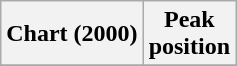<table class="wikitable sortable plainrowheaders">
<tr>
<th>Chart (2000)</th>
<th>Peak<br>position</th>
</tr>
<tr>
</tr>
</table>
